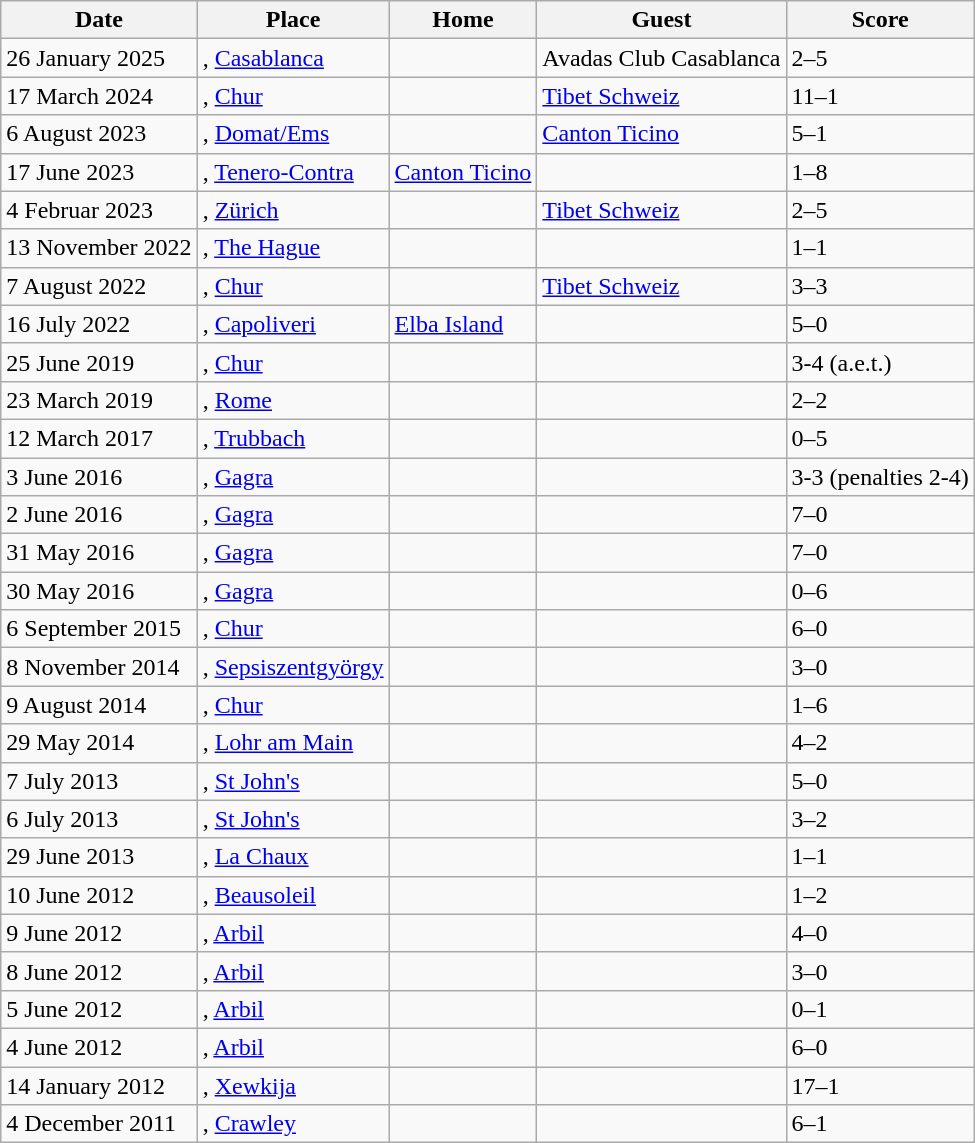<table class="wikitable">
<tr>
<th>Date</th>
<th>Place</th>
<th>Home</th>
<th>Guest</th>
<th>Score</th>
</tr>
<tr>
<td>26 January 2025</td>
<td>, <a href='#'>Casablanca</a></td>
<td></td>
<td>Avadas Club Casablanca</td>
<td>2–5</td>
</tr>
<tr>
<td>17 March 2024</td>
<td>, <a href='#'>Chur</a></td>
<td></td>
<td> <a href='#'>Tibet Schweiz</a></td>
<td>11–1</td>
</tr>
<tr>
<td>6 August 2023</td>
<td>, <a href='#'>Domat/Ems</a></td>
<td></td>
<td> <a href='#'>Canton Ticino</a></td>
<td>5–1</td>
</tr>
<tr>
<td>17 June 2023</td>
<td>, <a href='#'>Tenero-Contra</a></td>
<td> <a href='#'>Canton Ticino</a></td>
<td></td>
<td>1–8</td>
</tr>
<tr>
<td>4 Februar 2023</td>
<td>, <a href='#'>Zürich</a></td>
<td></td>
<td> <a href='#'>Tibet Schweiz</a></td>
<td>2–5</td>
</tr>
<tr>
<td>13 November 2022</td>
<td>, <a href='#'>The Hague</a></td>
<td></td>
<td></td>
<td>1–1</td>
</tr>
<tr>
<td>7 August 2022</td>
<td>, <a href='#'>Chur</a></td>
<td></td>
<td> <a href='#'>Tibet Schweiz</a></td>
<td>3–3</td>
</tr>
<tr>
<td>16 July 2022</td>
<td>, <a href='#'>Capoliveri</a></td>
<td> <a href='#'>Elba Island</a></td>
<td></td>
<td>5–0</td>
</tr>
<tr>
<td>25 June 2019</td>
<td>, <a href='#'>Chur</a></td>
<td></td>
<td></td>
<td>3-4 (a.e.t.)</td>
</tr>
<tr>
<td>23 March 2019</td>
<td>, <a href='#'>Rome</a></td>
<td></td>
<td></td>
<td>2–2</td>
</tr>
<tr>
<td>12 March 2017</td>
<td>, <a href='#'>Trubbach</a></td>
<td></td>
<td></td>
<td>0–5</td>
</tr>
<tr>
<td>3 June 2016</td>
<td>, <a href='#'>Gagra</a></td>
<td></td>
<td></td>
<td>3-3 (penalties 2-4)</td>
</tr>
<tr>
<td>2 June 2016</td>
<td>, <a href='#'>Gagra</a></td>
<td></td>
<td></td>
<td>7–0</td>
</tr>
<tr>
<td>31 May 2016</td>
<td>, <a href='#'>Gagra</a></td>
<td></td>
<td></td>
<td>7–0</td>
</tr>
<tr>
<td>30 May 2016</td>
<td>, <a href='#'>Gagra</a></td>
<td></td>
<td></td>
<td>0–6</td>
</tr>
<tr>
<td>6 September 2015</td>
<td>, <a href='#'>Chur</a></td>
<td></td>
<td></td>
<td>6–0</td>
</tr>
<tr>
<td>8 November 2014</td>
<td>, <a href='#'>Sepsiszentgyörgy</a></td>
<td></td>
<td></td>
<td>3–0</td>
</tr>
<tr>
<td>9 August 2014</td>
<td>, <a href='#'>Chur</a></td>
<td></td>
<td></td>
<td>1–6</td>
</tr>
<tr>
<td>29 May 2014</td>
<td>, <a href='#'>Lohr am Main</a></td>
<td></td>
<td></td>
<td>4–2</td>
</tr>
<tr>
<td>7 July 2013</td>
<td>, <a href='#'>St John's</a></td>
<td></td>
<td></td>
<td>5–0</td>
</tr>
<tr>
<td>6 July 2013</td>
<td>, <a href='#'>St John's</a></td>
<td></td>
<td></td>
<td>3–2</td>
</tr>
<tr>
<td>29 June 2013</td>
<td>, <a href='#'>La Chaux</a></td>
<td></td>
<td></td>
<td>1–1</td>
</tr>
<tr>
<td>10 June 2012</td>
<td>, <a href='#'>Beausoleil</a></td>
<td></td>
<td></td>
<td>1–2</td>
</tr>
<tr>
<td>9 June 2012</td>
<td>, <a href='#'>Arbil</a></td>
<td></td>
<td></td>
<td>4–0</td>
</tr>
<tr>
<td>8 June 2012</td>
<td>, <a href='#'>Arbil</a></td>
<td></td>
<td></td>
<td>3–0</td>
</tr>
<tr>
<td>5 June 2012</td>
<td>, <a href='#'>Arbil</a></td>
<td></td>
<td></td>
<td>0–1</td>
</tr>
<tr>
<td>4 June 2012</td>
<td>, <a href='#'>Arbil</a></td>
<td></td>
<td></td>
<td>6–0</td>
</tr>
<tr>
<td>14 January 2012</td>
<td>, <a href='#'>Xewkija</a></td>
<td></td>
<td></td>
<td>17–1</td>
</tr>
<tr>
<td>4 December 2011</td>
<td>, <a href='#'>Crawley</a></td>
<td></td>
<td></td>
<td>6–1</td>
</tr>
</table>
